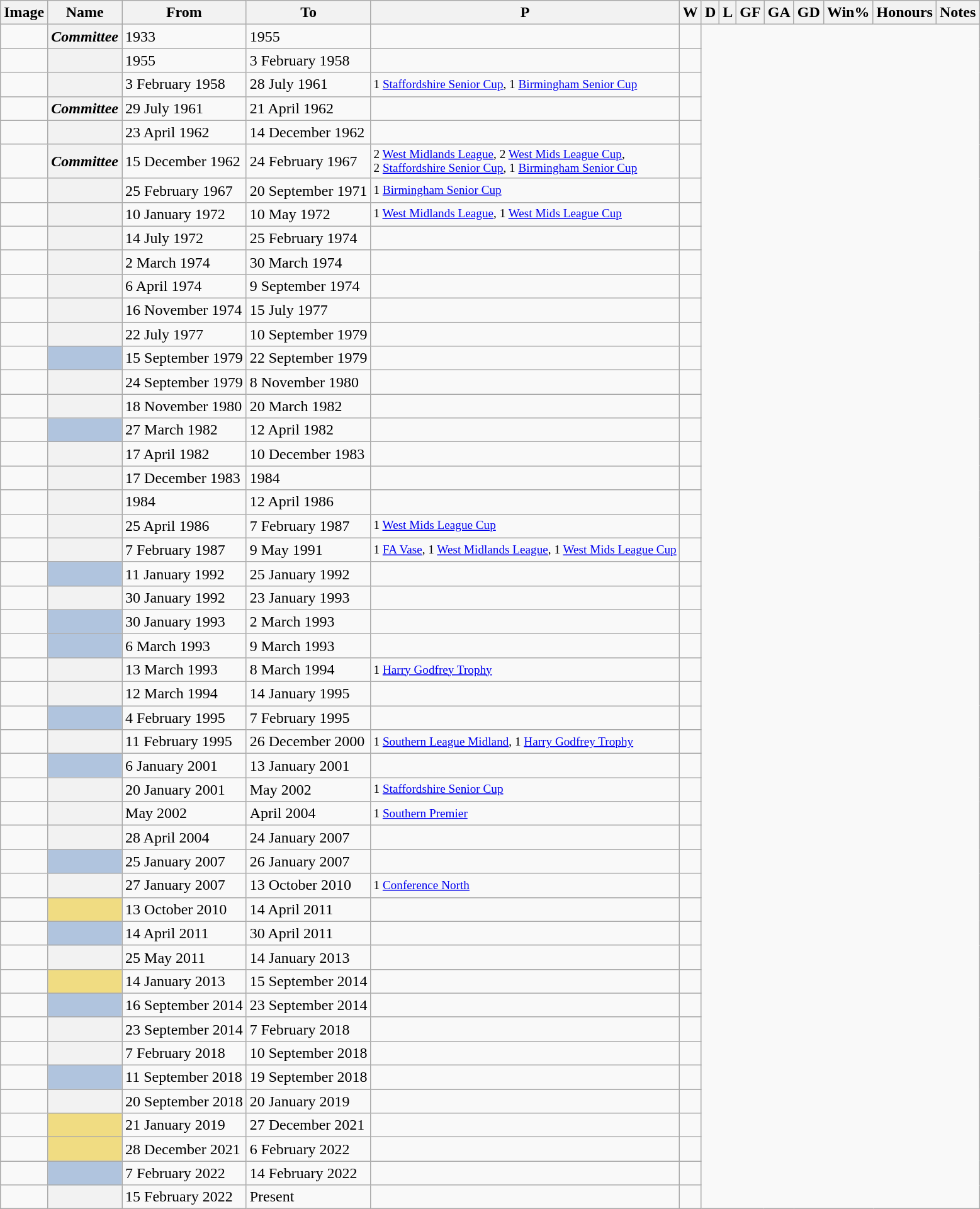<table class="wikitable plainrowheaders sortable" style="text-align:center">
<tr>
<th>Image</th>
<th>Name</th>
<th>From</th>
<th class="unsortable">To</th>
<th>P</th>
<th>W</th>
<th>D</th>
<th>L</th>
<th>GF</th>
<th>GA</th>
<th>GD</th>
<th>Win%</th>
<th class="unsortable">Honours</th>
<th>Notes</th>
</tr>
<tr>
<td></td>
<th scope=row style=text-align:left><em>Committee</em></th>
<td align=left>1933</td>
<td align=left>1955<br></td>
<td></td>
<td></td>
</tr>
<tr>
<td></td>
<th scope=row style=text-align:left> </th>
<td align=left>1955</td>
<td align=left>3 February 1958<br></td>
<td></td>
<td></td>
</tr>
<tr>
<td></td>
<th scope=row style=text-align:left> </th>
<td align=left>3 February 1958</td>
<td align=left>28 July 1961<br></td>
<td align=left style="font-size: 80%">1 <a href='#'>Staffordshire Senior Cup</a>, 1 <a href='#'>Birmingham Senior Cup</a></td>
<td></td>
</tr>
<tr>
<td></td>
<th scope=row style=text-align:left><em>Committee</em></th>
<td align=left>29 July 1961</td>
<td align=left>21 April 1962<br></td>
<td></td>
<td></td>
</tr>
<tr>
<td></td>
<th scope=row style=text-align:left> </th>
<td align=left>23 April 1962</td>
<td align=left>14 December 1962<br></td>
<td></td>
<td></td>
</tr>
<tr>
<td></td>
<th scope=row style=text-align:left><em>Committee</em></th>
<td align=left>15 December 1962</td>
<td align=left>24 February 1967<br></td>
<td align=left style="font-size: 80%">2 <a href='#'>West Midlands League</a>, 2 <a href='#'>West Mids League Cup</a>,<br>2 <a href='#'>Staffordshire Senior Cup</a>, 1 <a href='#'>Birmingham Senior Cup</a></td>
<td></td>
</tr>
<tr>
<td></td>
<th scope=row style=text-align:left> </th>
<td align=left>25 February 1967</td>
<td align=left>20 September 1971<br></td>
<td align=left style="font-size: 80%">1 <a href='#'>Birmingham Senior Cup</a></td>
<td></td>
</tr>
<tr>
<td></td>
<th scope=row style=text-align:left> </th>
<td align=left>10 January 1972</td>
<td align=left>10 May 1972<br></td>
<td align=left style="font-size: 80%">1 <a href='#'>West Midlands League</a>, 1 <a href='#'>West Mids League Cup</a></td>
<td></td>
</tr>
<tr>
<td></td>
<th scope=row style=text-align:left> </th>
<td align=left>14 July 1972</td>
<td align=left>25 February 1974<br></td>
<td></td>
<td></td>
</tr>
<tr>
<td></td>
<th scope=row style=text-align:left> </th>
<td align=left>2 March 1974</td>
<td align=left>30 March 1974<br></td>
<td></td>
<td></td>
</tr>
<tr>
<td></td>
<th scope=row style=text-align:left> </th>
<td align=left>6 April 1974</td>
<td align=left>9 September 1974<br></td>
<td></td>
<td></td>
</tr>
<tr>
<td></td>
<th scope=row style=text-align:left> </th>
<td align=left>16 November 1974</td>
<td align=left>15 July 1977<br></td>
<td></td>
<td></td>
</tr>
<tr>
<td></td>
<th scope=row style=text-align:left> </th>
<td align=left>22 July 1977</td>
<td align=left>10 September 1979<br></td>
<td></td>
<td></td>
</tr>
<tr>
<td></td>
<th scope=row style=background:#B0C4DE>  </th>
<td align=left>15 September 1979</td>
<td align=left>22 September 1979<br></td>
<td></td>
<td></td>
</tr>
<tr>
<td></td>
<th scope=row style=text-align:left> </th>
<td align=left>24 September 1979</td>
<td align=left>8 November 1980<br></td>
<td></td>
<td></td>
</tr>
<tr>
<td></td>
<th scope=row style=text-align:left> </th>
<td align=left>18 November 1980</td>
<td align=left>20 March 1982<br></td>
<td></td>
<td></td>
</tr>
<tr>
<td></td>
<th scope=row style=background:#B0C4DE>  </th>
<td align=left>27 March 1982</td>
<td align=left>12 April 1982<br></td>
<td></td>
<td></td>
</tr>
<tr>
<td></td>
<th scope=row style=text-align:left> </th>
<td align=left>17 April 1982</td>
<td align=left>10 December 1983<br></td>
<td></td>
<td></td>
</tr>
<tr>
<td></td>
<th scope=row style=text-align:left> </th>
<td align=left>17 December 1983</td>
<td align=left>1984<br></td>
<td></td>
<td></td>
</tr>
<tr>
<td></td>
<th scope=row style=text-align:left> </th>
<td align=left>1984</td>
<td align=left>12 April 1986<br></td>
<td></td>
<td></td>
</tr>
<tr>
<td></td>
<th scope=row style=text-align:left> </th>
<td align=left>25 April 1986</td>
<td align=left>7 February 1987<br></td>
<td align=left style="font-size: 80%">1 <a href='#'>West Mids League Cup</a></td>
<td></td>
</tr>
<tr>
<td></td>
<th scope=row style=text-align:left> </th>
<td align=left>7 February 1987</td>
<td align=left>9 May 1991<br></td>
<td align=left style="font-size: 80%">1 <a href='#'>FA Vase</a>, 1 <a href='#'>West Midlands League</a>, 1 <a href='#'>West Mids League Cup</a></td>
<td></td>
</tr>
<tr>
<td></td>
<th scope=row style=background:#B0C4DE>  <br>  </th>
<td align=left>11 January 1992</td>
<td align=left>25 January 1992<br></td>
<td></td>
<td></td>
</tr>
<tr>
<td></td>
<th scope=row style=text-align:left> </th>
<td align=left>30 January 1992</td>
<td align=left>23 January 1993<br></td>
<td></td>
<td></td>
</tr>
<tr>
<td></td>
<th scope=row style=background:#B0C4DE>  </th>
<td align=left>30 January 1993</td>
<td align=left>2 March 1993<br></td>
<td></td>
<td></td>
</tr>
<tr>
<td></td>
<th scope=row style=background:#B0C4DE>  </th>
<td align=left>6 March 1993</td>
<td align=left>9 March 1993<br></td>
<td></td>
<td></td>
</tr>
<tr>
<td></td>
<th scope=row style=text-align:left> </th>
<td align=left>13 March 1993</td>
<td align=left>8 March 1994<br></td>
<td align=left style="font-size: 80%">1 <a href='#'>Harry Godfrey Trophy</a></td>
<td></td>
</tr>
<tr>
<td></td>
<th scope=row style=text-align:left> </th>
<td align=left>12 March 1994</td>
<td align=left>14 January 1995<br></td>
<td></td>
<td></td>
</tr>
<tr>
<td></td>
<th scope=row style=background:#B0C4DE>  </th>
<td align=left>4 February 1995</td>
<td align=left>7 February 1995<br></td>
<td></td>
<td></td>
</tr>
<tr>
<td></td>
<th scope=row style=text-align:left> </th>
<td align=left>11 February 1995</td>
<td align=left>26 December 2000<br></td>
<td align=left style="font-size: 80%">1 <a href='#'>Southern League Midland</a>, 1 <a href='#'>Harry Godfrey Trophy</a></td>
<td></td>
</tr>
<tr>
<td></td>
<th scope=row style=background:#B0C4DE>  </th>
<td align=left>6 January 2001</td>
<td align=left>13 January 2001<br></td>
<td></td>
<td></td>
</tr>
<tr>
<td></td>
<th scope=row style=text-align:left> </th>
<td align=left>20 January 2001</td>
<td align=left>May 2002<br></td>
<td align=left style="font-size: 80%">1 <a href='#'>Staffordshire Senior Cup</a></td>
<td></td>
</tr>
<tr>
<td></td>
<th scope=row style=text-align:left> </th>
<td align=left>May 2002</td>
<td align=left>April 2004<br></td>
<td align=left style="font-size: 80%">1 <a href='#'>Southern Premier</a></td>
<td></td>
</tr>
<tr>
<td></td>
<th scope=row style=text-align:left> </th>
<td align=left>28 April 2004</td>
<td align=left>24 January 2007<br></td>
<td></td>
<td></td>
</tr>
<tr>
<td><br></td>
<th scope=row style=background:#B0C4DE>  <br>  </th>
<td align=left>25 January 2007</td>
<td align=left>26 January 2007<br></td>
<td></td>
<td></td>
</tr>
<tr>
<td></td>
<th scope=row style=text-align:left> </th>
<td align=left>27 January 2007</td>
<td align=left>13 October 2010<br></td>
<td align=left style="font-size: 80%">1 <a href='#'>Conference North</a></td>
<td></td>
</tr>
<tr>
<td></td>
<th scope=row style=background:#F0DC82>  </th>
<td align=left>13 October 2010</td>
<td align=left>14 April 2011<br></td>
<td></td>
<td></td>
</tr>
<tr>
<td></td>
<th scope=row style=background:#B0C4DE>  </th>
<td align=left>14 April 2011</td>
<td align=left>30 April 2011<br></td>
<td></td>
<td></td>
</tr>
<tr>
<td></td>
<th scope=row style=text-align:left> </th>
<td align=left>25 May 2011</td>
<td align=left>14 January 2013<br></td>
<td></td>
<td></td>
</tr>
<tr>
<td></td>
<th scope=row style=background:#F0DC82>  </th>
<td align=left>14 January 2013</td>
<td align=left>15 September 2014<br></td>
<td></td>
<td></td>
</tr>
<tr>
<td></td>
<th scope=row style=background:#B0C4DE>  </th>
<td align=left>16 September 2014</td>
<td align=left>23 September 2014<br></td>
<td></td>
<td></td>
</tr>
<tr>
<td></td>
<th scope=row style=text-align:left> </th>
<td align=left>23 September 2014</td>
<td align=left>7 February 2018<br></td>
<td></td>
<td></td>
</tr>
<tr>
<td></td>
<th scope=row style=text-align:left> </th>
<td align=left>7 February 2018</td>
<td align=left>10 September 2018<br></td>
<td></td>
<td></td>
</tr>
<tr>
<td></td>
<th scope=row style=background:#B0C4DE>  </th>
<td align=left>11 September 2018</td>
<td align=left>19 September 2018<br></td>
<td></td>
<td></td>
</tr>
<tr>
<td></td>
<th scope=row style=text-align:left> </th>
<td align=left>20 September 2018</td>
<td align=left>20 January 2019<br></td>
<td></td>
<td></td>
</tr>
<tr>
<td><br></td>
<th scope=row style=background:#F0DC82>  <br>  </th>
<td align=left>21 January 2019</td>
<td align=left>27 December 2021<br></td>
<td></td>
<td></td>
</tr>
<tr>
<td></td>
<th scope=row style=background:#F0DC82>  </th>
<td align=left>28 December 2021</td>
<td align=left>6 February 2022<br></td>
<td></td>
<td></td>
</tr>
<tr>
<td></td>
<th scope=row style=background:#B0C4DE>  <br>  </th>
<td align=left>7 February 2022</td>
<td align=left>14 February 2022<br></td>
<td></td>
<td></td>
</tr>
<tr>
<td></td>
<th scope=row style=text-align:left> </th>
<td align=left>15 February 2022</td>
<td align=left>Present<br></td>
<td></td>
<td></td>
</tr>
</table>
